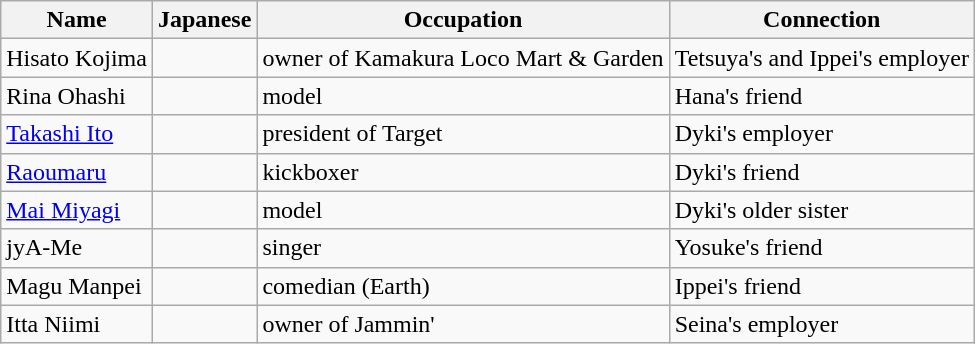<table class="wikitable">
<tr>
<th>Name</th>
<th>Japanese</th>
<th>Occupation</th>
<th>Connection</th>
</tr>
<tr>
<td>Hisato Kojima</td>
<td></td>
<td>owner of Kamakura Loco Mart & Garden</td>
<td>Tetsuya's and Ippei's employer</td>
</tr>
<tr>
<td>Rina Ohashi</td>
<td></td>
<td>model</td>
<td>Hana's friend</td>
</tr>
<tr>
<td><a href='#'>Takashi Ito</a></td>
<td></td>
<td>president of Target</td>
<td>Dyki's employer</td>
</tr>
<tr>
<td><a href='#'>Raoumaru</a></td>
<td></td>
<td>kickboxer</td>
<td>Dyki's friend</td>
</tr>
<tr>
<td><a href='#'>Mai Miyagi</a></td>
<td></td>
<td>model</td>
<td>Dyki's older sister</td>
</tr>
<tr>
<td>jyA-Me</td>
<td></td>
<td>singer</td>
<td>Yosuke's friend</td>
</tr>
<tr>
<td>Magu Manpei</td>
<td></td>
<td>comedian (Earth)</td>
<td>Ippei's friend</td>
</tr>
<tr>
<td>Itta Niimi</td>
<td></td>
<td>owner of Jammin'</td>
<td>Seina's employer</td>
</tr>
</table>
